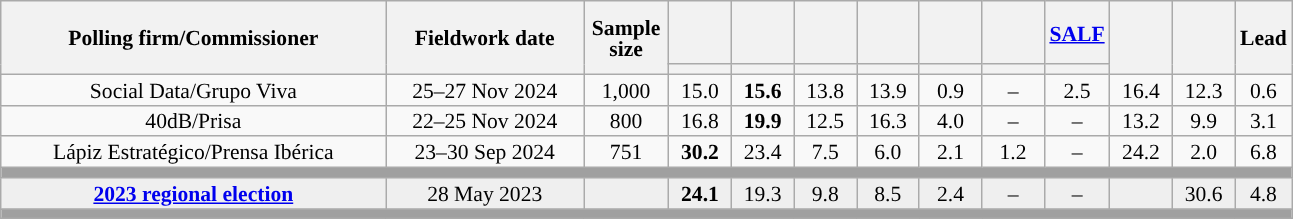<table class="wikitable collapsible collapsed" style="text-align:center; font-size:90%; line-height:14px;">
<tr style="height:42px;">
<th style="width:250px;" rowspan="2">Polling firm/Commissioner</th>
<th style="width:125px;" rowspan="2">Fieldwork date</th>
<th style="width:50px;" rowspan="2">Sample size</th>
<th style="width:35px;"></th>
<th style="width:35px;"></th>
<th style="width:35px;"></th>
<th style="width:35px;"></th>
<th style="width:35px;"><br></th>
<th style="width:35px;"></th>
<th style="width:35px;"><a href='#'>SALF</a></th>
<th style="width:35px;" rowspan="2"></th>
<th style="width:35px;" rowspan="2"></th>
<th style="width:30px;" rowspan="2">Lead</th>
</tr>
<tr>
<th style="color:inherit;background:"></th>
<th style="color:inherit;background:"></th>
<th style="color:inherit;background:"></th>
<th style="color:inherit;background:"></th>
<th style="color:inherit;background:"></th>
<th style="color:inherit;background:"></th>
<th style="color:inherit;background:"></th>
</tr>
<tr>
<td>Social Data/Grupo Viva</td>
<td>25–27 Nov 2024</td>
<td>1,000</td>
<td>15.0</td>
<td><strong>15.6</strong></td>
<td>13.8</td>
<td>13.9</td>
<td>0.9</td>
<td>–</td>
<td>2.5</td>
<td>16.4</td>
<td>12.3</td>
<td style="background:">0.6</td>
</tr>
<tr>
<td>40dB/Prisa</td>
<td>22–25 Nov 2024</td>
<td>800</td>
<td>16.8</td>
<td><strong>19.9</strong></td>
<td>12.5</td>
<td>16.3</td>
<td>4.0</td>
<td>–</td>
<td>–</td>
<td>13.2</td>
<td>9.9</td>
<td style="background:">3.1</td>
</tr>
<tr>
<td>Lápiz Estratégico/Prensa Ibérica</td>
<td>23–30 Sep 2024</td>
<td>751</td>
<td><strong>30.2</strong></td>
<td>23.4</td>
<td>7.5</td>
<td>6.0</td>
<td>2.1</td>
<td>1.2</td>
<td>–</td>
<td>24.2</td>
<td>2.0</td>
<td style="background:">6.8</td>
</tr>
<tr>
<td colspan="13" style="background:#A0A0A0"></td>
</tr>
<tr style="background:#EFEFEF;">
<td><strong><a href='#'>2023 regional election</a></strong></td>
<td>28 May 2023</td>
<td></td>
<td><strong>24.1</strong></td>
<td>19.3</td>
<td>9.8</td>
<td>8.5</td>
<td>2.4</td>
<td>–</td>
<td>–</td>
<td></td>
<td>30.6</td>
<td style="background:">4.8</td>
</tr>
<tr>
<td colspan="13" style="background:#A0A0A0"></td>
</tr>
</table>
